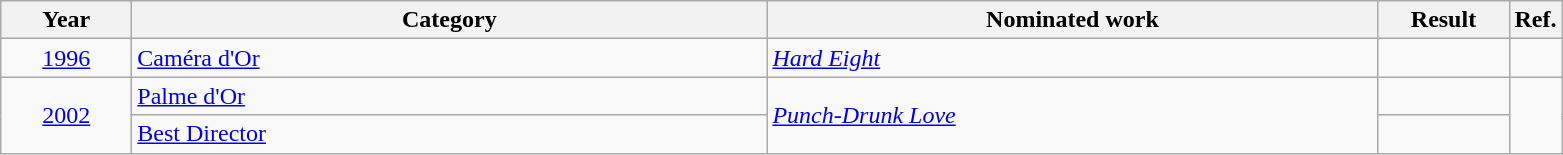<table class=wikitable>
<tr>
<th scope="col" style="width:5em;">Year</th>
<th scope="col" style="width:26em;">Category</th>
<th scope="col" style="width:25em;">Nominated work</th>
<th scope="col" style="width:5em;">Result</th>
<th>Ref.</th>
</tr>
<tr>
<td style="text-align:center;"><a href='#'>1996</a></td>
<td><a href='#'>Caméra d'Or</a></td>
<td><em><a href='#'>Hard Eight</a></em></td>
<td></td>
<td></td>
</tr>
<tr>
<td style="text-align:center;" rowspan="2"><a href='#'>2002</a></td>
<td><a href='#'>Palme d'Or</a></td>
<td rowspan="2"><em><a href='#'>Punch-Drunk Love</a></em></td>
<td></td>
<td rowspan="2"></td>
</tr>
<tr>
<td><a href='#'>Best Director</a></td>
<td></td>
</tr>
</table>
